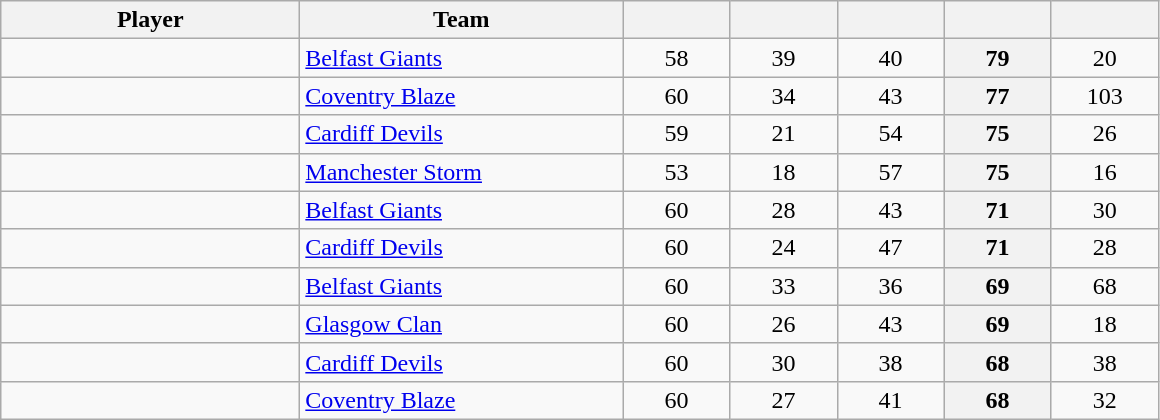<table class="wikitable sortable" style="text-align: center">
<tr>
<th style="width: 12em;">Player</th>
<th style="width: 13em;">Team</th>
<th style="width: 4em;"></th>
<th style="width: 4em;"></th>
<th style="width: 4em;"></th>
<th style="width: 4em;"></th>
<th style="width: 4em;"></th>
</tr>
<tr>
<td style="text-align:left;"></td>
<td style="text-align:left;"><a href='#'>Belfast Giants</a></td>
<td>58</td>
<td>39</td>
<td>40</td>
<th>79</th>
<td>20</td>
</tr>
<tr>
<td style="text-align:left;"></td>
<td style="text-align:left;"><a href='#'>Coventry Blaze</a></td>
<td>60</td>
<td>34</td>
<td>43</td>
<th>77</th>
<td>103</td>
</tr>
<tr>
<td style="text-align:left;"></td>
<td style="text-align:left;"><a href='#'>Cardiff Devils</a></td>
<td>59</td>
<td>21</td>
<td>54</td>
<th>75</th>
<td>26</td>
</tr>
<tr>
<td style="text-align:left;"></td>
<td style="text-align:left;"><a href='#'>Manchester Storm</a></td>
<td>53</td>
<td>18</td>
<td>57</td>
<th>75</th>
<td>16</td>
</tr>
<tr>
<td style="text-align:left;"></td>
<td style="text-align:left;"><a href='#'>Belfast Giants</a></td>
<td>60</td>
<td>28</td>
<td>43</td>
<th>71</th>
<td>30</td>
</tr>
<tr>
<td style="text-align:left;"></td>
<td style="text-align:left;"><a href='#'>Cardiff Devils</a></td>
<td>60</td>
<td>24</td>
<td>47</td>
<th>71</th>
<td>28</td>
</tr>
<tr>
<td style="text-align:left;"></td>
<td style="text-align:left;"><a href='#'>Belfast Giants</a></td>
<td>60</td>
<td>33</td>
<td>36</td>
<th>69</th>
<td>68</td>
</tr>
<tr>
<td style="text-align:left;"></td>
<td style="text-align:left;"><a href='#'>Glasgow Clan</a></td>
<td>60</td>
<td>26</td>
<td>43</td>
<th>69</th>
<td>18</td>
</tr>
<tr>
<td style="text-align:left;"></td>
<td style="text-align:left;"><a href='#'>Cardiff Devils</a></td>
<td>60</td>
<td>30</td>
<td>38</td>
<th>68</th>
<td>38</td>
</tr>
<tr>
<td style="text-align:left;"></td>
<td style="text-align:left;"><a href='#'>Coventry Blaze</a></td>
<td>60</td>
<td>27</td>
<td>41</td>
<th>68</th>
<td>32</td>
</tr>
</table>
